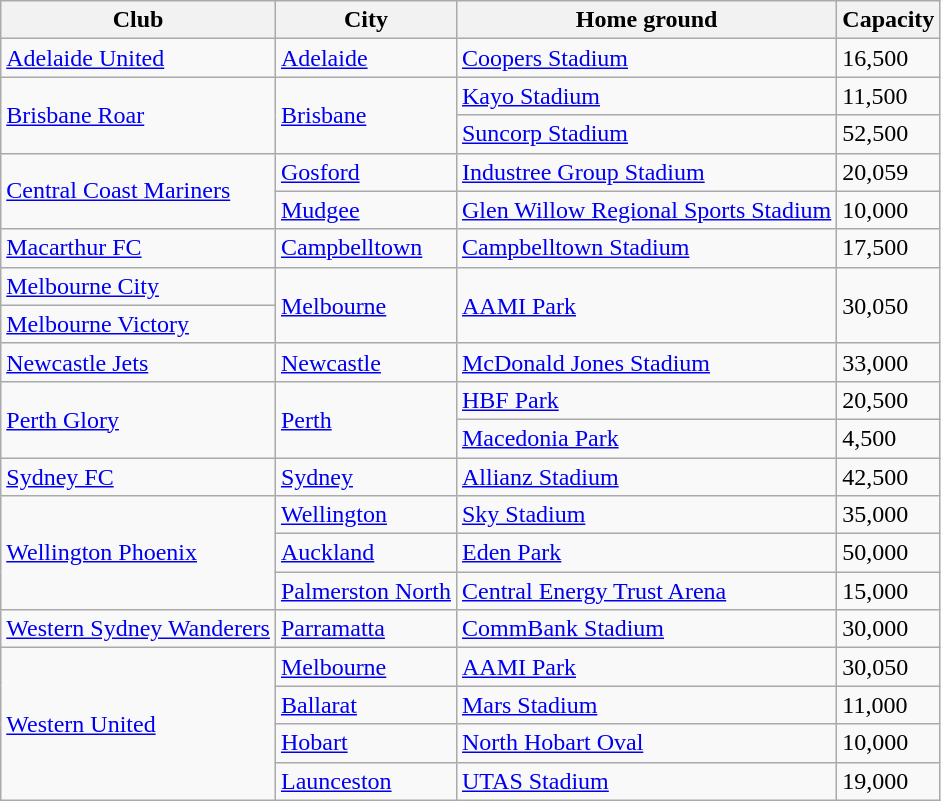<table class="wikitable sortable">
<tr>
<th>Club</th>
<th>City</th>
<th>Home ground</th>
<th>Capacity</th>
</tr>
<tr>
<td><a href='#'>Adelaide United</a></td>
<td><a href='#'>Adelaide</a></td>
<td><a href='#'>Coopers Stadium</a></td>
<td>16,500</td>
</tr>
<tr>
<td rowspan="2"><a href='#'>Brisbane Roar</a></td>
<td rowspan="2"><a href='#'>Brisbane</a></td>
<td><a href='#'>Kayo Stadium</a></td>
<td>11,500</td>
</tr>
<tr>
<td><a href='#'>Suncorp Stadium</a></td>
<td>52,500</td>
</tr>
<tr>
<td rowspan=2><a href='#'>Central Coast Mariners</a></td>
<td><a href='#'>Gosford</a></td>
<td><a href='#'>Industree Group Stadium</a></td>
<td>20,059</td>
</tr>
<tr>
<td><a href='#'>Mudgee</a></td>
<td><a href='#'>Glen Willow Regional Sports Stadium</a></td>
<td>10,000</td>
</tr>
<tr>
<td><a href='#'>Macarthur FC</a></td>
<td><a href='#'>Campbelltown</a></td>
<td><a href='#'>Campbelltown Stadium</a></td>
<td>17,500</td>
</tr>
<tr>
<td><a href='#'>Melbourne City</a></td>
<td rowspan=2><a href='#'>Melbourne</a></td>
<td rowspan=2><a href='#'>AAMI Park</a></td>
<td rowspan=2>30,050</td>
</tr>
<tr>
<td><a href='#'>Melbourne Victory</a></td>
</tr>
<tr>
<td><a href='#'>Newcastle Jets</a></td>
<td><a href='#'>Newcastle</a></td>
<td><a href='#'>McDonald Jones Stadium</a></td>
<td>33,000</td>
</tr>
<tr>
<td rowspan="2"><a href='#'>Perth Glory</a></td>
<td rowspan="2"><a href='#'>Perth</a></td>
<td><a href='#'>HBF Park</a></td>
<td>20,500</td>
</tr>
<tr>
<td><a href='#'>Macedonia Park</a></td>
<td>4,500</td>
</tr>
<tr>
<td><a href='#'>Sydney FC</a></td>
<td><a href='#'>Sydney</a></td>
<td><a href='#'>Allianz Stadium</a></td>
<td>42,500</td>
</tr>
<tr>
<td rowspan="3"><a href='#'>Wellington Phoenix</a></td>
<td><a href='#'>Wellington</a></td>
<td><a href='#'>Sky Stadium</a></td>
<td>35,000</td>
</tr>
<tr>
<td><a href='#'>Auckland</a></td>
<td><a href='#'>Eden Park</a></td>
<td>50,000</td>
</tr>
<tr>
<td><a href='#'>Palmerston North</a></td>
<td><a href='#'>Central Energy Trust Arena</a></td>
<td>15,000</td>
</tr>
<tr>
<td><a href='#'>Western Sydney Wanderers</a></td>
<td><a href='#'>Parramatta</a></td>
<td><a href='#'>CommBank Stadium</a></td>
<td>30,000</td>
</tr>
<tr>
<td rowspan="4"><a href='#'>Western United</a></td>
<td><a href='#'>Melbourne</a></td>
<td><a href='#'>AAMI Park</a></td>
<td>30,050</td>
</tr>
<tr>
<td><a href='#'>Ballarat</a></td>
<td><a href='#'>Mars Stadium</a></td>
<td>11,000</td>
</tr>
<tr>
<td><a href='#'>Hobart</a></td>
<td><a href='#'>North Hobart Oval</a></td>
<td>10,000</td>
</tr>
<tr>
<td><a href='#'>Launceston</a></td>
<td><a href='#'>UTAS Stadium</a></td>
<td>19,000</td>
</tr>
</table>
